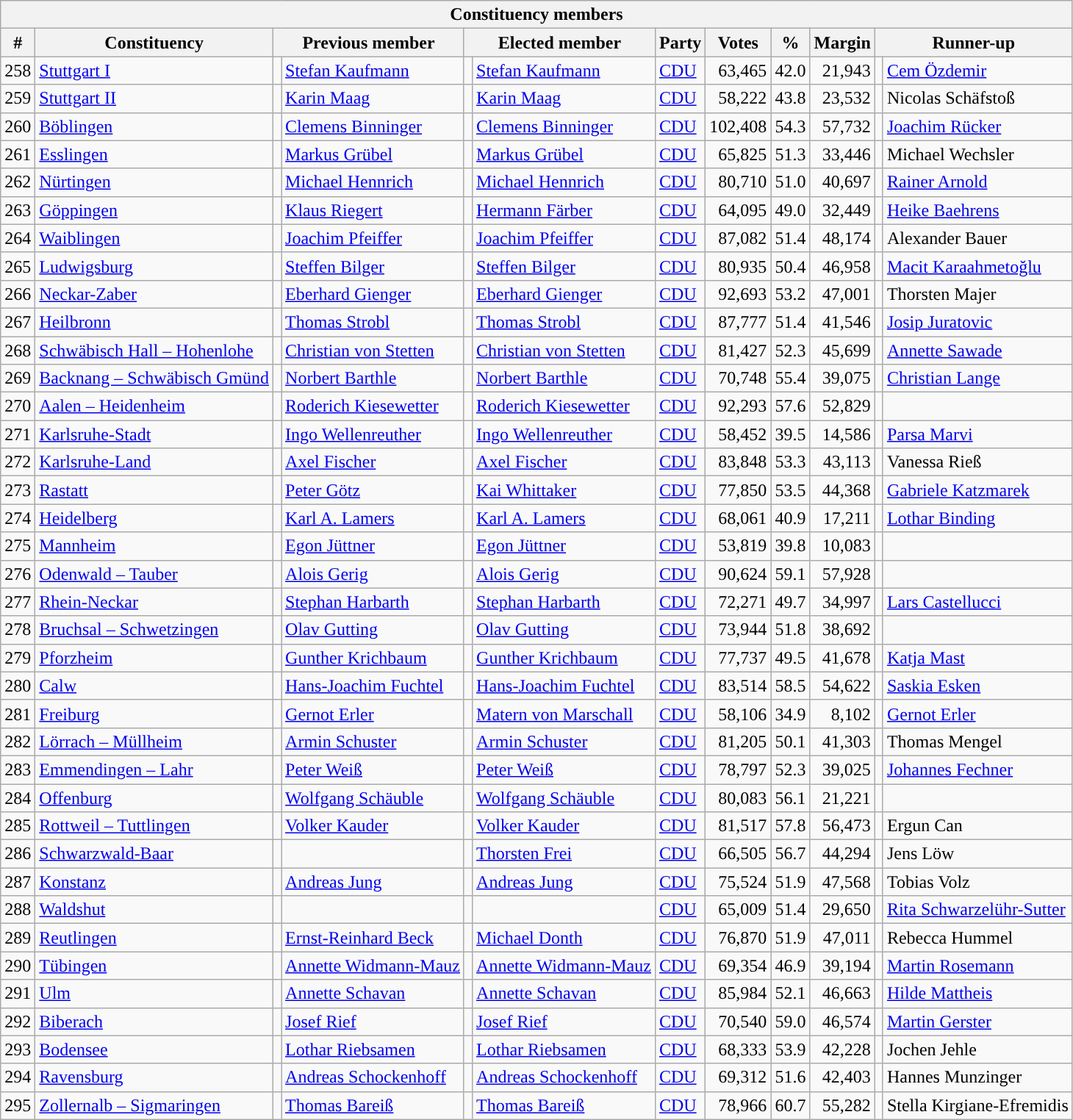<table class="wikitable sortable" style="text-align:right">
<tr>
<th colspan="12">Constituency members</th>
</tr>
<tr>
<th>#</th>
<th>Constituency</th>
<th colspan="2">Previous member</th>
<th colspan="2">Elected member</th>
<th>Party</th>
<th>Votes</th>
<th>%</th>
<th>Margin</th>
<th colspan="2">Runner-up</th>
</tr>
<tr>
<td>258</td>
<td align=left><a href='#'>Stuttgart I</a></td>
<td bgcolor=></td>
<td align=left><a href='#'>Stefan Kaufmann</a></td>
<td bgcolor=></td>
<td align=left><a href='#'>Stefan Kaufmann</a></td>
<td align=left><a href='#'>CDU</a></td>
<td>63,465</td>
<td>42.0</td>
<td>21,943</td>
<td bgcolor=></td>
<td align=left><a href='#'>Cem Özdemir</a></td>
</tr>
<tr>
<td>259</td>
<td align=left><a href='#'>Stuttgart II</a></td>
<td bgcolor=></td>
<td align=left><a href='#'>Karin Maag</a></td>
<td bgcolor=></td>
<td align=left><a href='#'>Karin Maag</a></td>
<td align=left><a href='#'>CDU</a></td>
<td>58,222</td>
<td>43.8</td>
<td>23,532</td>
<td bgcolor=></td>
<td align=left>Nicolas Schäfstoß</td>
</tr>
<tr>
<td>260</td>
<td align=left><a href='#'>Böblingen</a></td>
<td bgcolor=></td>
<td align=left><a href='#'>Clemens Binninger</a></td>
<td bgcolor=></td>
<td align=left><a href='#'>Clemens Binninger</a></td>
<td align=left><a href='#'>CDU</a></td>
<td>102,408</td>
<td>54.3</td>
<td>57,732</td>
<td bgcolor=></td>
<td align=left><a href='#'>Joachim Rücker</a></td>
</tr>
<tr>
<td>261</td>
<td align=left><a href='#'>Esslingen</a></td>
<td bgcolor=></td>
<td align=left><a href='#'>Markus Grübel</a></td>
<td bgcolor=></td>
<td align=left><a href='#'>Markus Grübel</a></td>
<td align=left><a href='#'>CDU</a></td>
<td>65,825</td>
<td>51.3</td>
<td>33,446</td>
<td bgcolor=></td>
<td align=left>Michael Wechsler</td>
</tr>
<tr>
<td>262</td>
<td align=left><a href='#'>Nürtingen</a></td>
<td bgcolor=></td>
<td align=left><a href='#'>Michael Hennrich</a></td>
<td bgcolor=></td>
<td align=left><a href='#'>Michael Hennrich</a></td>
<td align=left><a href='#'>CDU</a></td>
<td>80,710</td>
<td>51.0</td>
<td>40,697</td>
<td bgcolor=></td>
<td align=left><a href='#'>Rainer Arnold</a></td>
</tr>
<tr>
<td>263</td>
<td align=left><a href='#'>Göppingen</a></td>
<td bgcolor=></td>
<td align=left><a href='#'>Klaus Riegert</a></td>
<td bgcolor=></td>
<td align=left><a href='#'>Hermann Färber</a></td>
<td align=left><a href='#'>CDU</a></td>
<td>64,095</td>
<td>49.0</td>
<td>32,449</td>
<td bgcolor=></td>
<td align=left><a href='#'>Heike Baehrens</a></td>
</tr>
<tr>
<td>264</td>
<td align=left><a href='#'>Waiblingen</a></td>
<td bgcolor=></td>
<td align=left><a href='#'>Joachim Pfeiffer</a></td>
<td bgcolor=></td>
<td align=left><a href='#'>Joachim Pfeiffer</a></td>
<td align=left><a href='#'>CDU</a></td>
<td>87,082</td>
<td>51.4</td>
<td>48,174</td>
<td bgcolor=></td>
<td align=left>Alexander Bauer</td>
</tr>
<tr>
<td>265</td>
<td align=left><a href='#'>Ludwigsburg</a></td>
<td bgcolor=></td>
<td align=left><a href='#'>Steffen Bilger</a></td>
<td bgcolor=></td>
<td align=left><a href='#'>Steffen Bilger</a></td>
<td align=left><a href='#'>CDU</a></td>
<td>80,935</td>
<td>50.4</td>
<td>46,958</td>
<td bgcolor=></td>
<td align=left><a href='#'>Macit Karaahmetoğlu</a></td>
</tr>
<tr>
<td>266</td>
<td align=left><a href='#'>Neckar-Zaber</a></td>
<td bgcolor=></td>
<td align=left><a href='#'>Eberhard Gienger</a></td>
<td bgcolor=></td>
<td align=left><a href='#'>Eberhard Gienger</a></td>
<td align=left><a href='#'>CDU</a></td>
<td>92,693</td>
<td>53.2</td>
<td>47,001</td>
<td bgcolor=></td>
<td align=left>Thorsten Majer</td>
</tr>
<tr>
<td>267</td>
<td align=left><a href='#'>Heilbronn</a></td>
<td bgcolor=></td>
<td align=left><a href='#'>Thomas Strobl</a></td>
<td bgcolor=></td>
<td align=left><a href='#'>Thomas Strobl</a></td>
<td align=left><a href='#'>CDU</a></td>
<td>87,777</td>
<td>51.4</td>
<td>41,546</td>
<td bgcolor=></td>
<td align=left><a href='#'>Josip Juratovic</a></td>
</tr>
<tr>
<td>268</td>
<td align=left><a href='#'>Schwäbisch Hall – Hohenlohe</a></td>
<td bgcolor=></td>
<td align=left><a href='#'>Christian von Stetten</a></td>
<td bgcolor=></td>
<td align=left><a href='#'>Christian von Stetten</a></td>
<td align=left><a href='#'>CDU</a></td>
<td>81,427</td>
<td>52.3</td>
<td>45,699</td>
<td bgcolor=></td>
<td align=left><a href='#'>Annette Sawade</a></td>
</tr>
<tr>
<td>269</td>
<td align=left><a href='#'>Backnang – Schwäbisch Gmünd</a></td>
<td bgcolor=></td>
<td align=left><a href='#'>Norbert Barthle</a></td>
<td bgcolor=></td>
<td align=left><a href='#'>Norbert Barthle</a></td>
<td align=left><a href='#'>CDU</a></td>
<td>70,748</td>
<td>55.4</td>
<td>39,075</td>
<td bgcolor=></td>
<td align=left><a href='#'>Christian Lange</a></td>
</tr>
<tr>
<td>270</td>
<td align=left><a href='#'>Aalen – Heidenheim</a></td>
<td bgcolor=></td>
<td align=left><a href='#'>Roderich Kiesewetter</a></td>
<td bgcolor=></td>
<td align=left><a href='#'>Roderich Kiesewetter</a></td>
<td align=left><a href='#'>CDU</a></td>
<td>92,293</td>
<td>57.6</td>
<td>52,829</td>
<td bgcolor=></td>
<td align=left></td>
</tr>
<tr>
<td>271</td>
<td align=left><a href='#'>Karlsruhe-Stadt</a></td>
<td bgcolor=></td>
<td align=left><a href='#'>Ingo Wellenreuther</a></td>
<td bgcolor=></td>
<td align=left><a href='#'>Ingo Wellenreuther</a></td>
<td align=left><a href='#'>CDU</a></td>
<td>58,452</td>
<td>39.5</td>
<td>14,586</td>
<td bgcolor=></td>
<td align=left><a href='#'>Parsa Marvi</a></td>
</tr>
<tr>
<td>272</td>
<td align=left><a href='#'>Karlsruhe-Land</a></td>
<td bgcolor=></td>
<td align=left><a href='#'>Axel Fischer</a></td>
<td bgcolor=></td>
<td align=left><a href='#'>Axel Fischer</a></td>
<td align=left><a href='#'>CDU</a></td>
<td>83,848</td>
<td>53.3</td>
<td>43,113</td>
<td bgcolor=></td>
<td align=left>Vanessa Rieß</td>
</tr>
<tr>
<td>273</td>
<td align=left><a href='#'>Rastatt</a></td>
<td bgcolor=></td>
<td align=left><a href='#'>Peter Götz</a></td>
<td bgcolor=></td>
<td align=left><a href='#'>Kai Whittaker</a></td>
<td align=left><a href='#'>CDU</a></td>
<td>77,850</td>
<td>53.5</td>
<td>44,368</td>
<td bgcolor=></td>
<td align=left><a href='#'>Gabriele Katzmarek</a></td>
</tr>
<tr>
<td>274</td>
<td align=left><a href='#'>Heidelberg</a></td>
<td bgcolor=></td>
<td align=left><a href='#'>Karl A. Lamers</a></td>
<td bgcolor=></td>
<td align=left><a href='#'>Karl A. Lamers</a></td>
<td align=left><a href='#'>CDU</a></td>
<td>68,061</td>
<td>40.9</td>
<td>17,211</td>
<td bgcolor=></td>
<td align=left><a href='#'>Lothar Binding</a></td>
</tr>
<tr>
<td>275</td>
<td align=left><a href='#'>Mannheim</a></td>
<td bgcolor=></td>
<td align=left><a href='#'>Egon Jüttner</a></td>
<td></td>
<td align=left><a href='#'>Egon Jüttner</a></td>
<td align="left"><a href='#'>CDU</a></td>
<td>53,819</td>
<td>39.8</td>
<td>10,083</td>
<td bgcolor=></td>
<td align=left></td>
</tr>
<tr>
<td>276</td>
<td align=left><a href='#'>Odenwald – Tauber</a></td>
<td bgcolor=></td>
<td align=left><a href='#'>Alois Gerig</a></td>
<td bgcolor=></td>
<td align=left><a href='#'>Alois Gerig</a></td>
<td align=left><a href='#'>CDU</a></td>
<td>90,624</td>
<td>59.1</td>
<td>57,928</td>
<td bgcolor=></td>
<td align=left></td>
</tr>
<tr>
<td>277</td>
<td align=left><a href='#'>Rhein-Neckar</a></td>
<td bgcolor=></td>
<td align=left><a href='#'>Stephan Harbarth</a></td>
<td bgcolor=></td>
<td align=left><a href='#'>Stephan Harbarth</a></td>
<td align=left><a href='#'>CDU</a></td>
<td>72,271</td>
<td>49.7</td>
<td>34,997</td>
<td bgcolor=></td>
<td align=left><a href='#'>Lars Castellucci</a></td>
</tr>
<tr>
<td>278</td>
<td align=left><a href='#'>Bruchsal – Schwetzingen</a></td>
<td bgcolor=></td>
<td align=left><a href='#'>Olav Gutting</a></td>
<td bgcolor=></td>
<td align=left><a href='#'>Olav Gutting</a></td>
<td align=left><a href='#'>CDU</a></td>
<td>73,944</td>
<td>51.8</td>
<td>38,692</td>
<td bgcolor=></td>
<td align=left></td>
</tr>
<tr>
<td>279</td>
<td align=left><a href='#'>Pforzheim</a></td>
<td bgcolor=></td>
<td align=left><a href='#'>Gunther Krichbaum</a></td>
<td bgcolor=></td>
<td align=left><a href='#'>Gunther Krichbaum</a></td>
<td align=left><a href='#'>CDU</a></td>
<td>77,737</td>
<td>49.5</td>
<td>41,678</td>
<td bgcolor=></td>
<td align=left><a href='#'>Katja Mast</a></td>
</tr>
<tr>
<td>280</td>
<td align=left><a href='#'>Calw</a></td>
<td bgcolor=></td>
<td align=left><a href='#'>Hans-Joachim Fuchtel</a></td>
<td bgcolor=></td>
<td align=left><a href='#'>Hans-Joachim Fuchtel</a></td>
<td align=left><a href='#'>CDU</a></td>
<td>83,514</td>
<td>58.5</td>
<td>54,622</td>
<td bgcolor=></td>
<td align=left><a href='#'>Saskia Esken</a></td>
</tr>
<tr>
<td>281</td>
<td align=left><a href='#'>Freiburg</a></td>
<td bgcolor=></td>
<td align=left><a href='#'>Gernot Erler</a></td>
<td bgcolor=></td>
<td align=left><a href='#'>Matern von Marschall</a></td>
<td align=left><a href='#'>CDU</a></td>
<td>58,106</td>
<td>34.9</td>
<td>8,102</td>
<td bgcolor=></td>
<td align=left><a href='#'>Gernot Erler</a></td>
</tr>
<tr>
<td>282</td>
<td align=left><a href='#'>Lörrach – Müllheim</a></td>
<td bgcolor=></td>
<td align=left><a href='#'>Armin Schuster</a></td>
<td bgcolor=></td>
<td align=left><a href='#'>Armin Schuster</a></td>
<td align=left><a href='#'>CDU</a></td>
<td>81,205</td>
<td>50.1</td>
<td>41,303</td>
<td bgcolor=></td>
<td align=left>Thomas Mengel</td>
</tr>
<tr>
<td>283</td>
<td align=left><a href='#'>Emmendingen – Lahr</a></td>
<td bgcolor=></td>
<td align=left><a href='#'>Peter Weiß</a></td>
<td bgcolor=></td>
<td align=left><a href='#'>Peter Weiß</a></td>
<td align=left><a href='#'>CDU</a></td>
<td>78,797</td>
<td>52.3</td>
<td>39,025</td>
<td bgcolor=></td>
<td align=left><a href='#'>Johannes Fechner</a></td>
</tr>
<tr>
<td>284</td>
<td align=left><a href='#'>Offenburg</a></td>
<td bgcolor=></td>
<td align=left><a href='#'>Wolfgang Schäuble</a></td>
<td bgcolor=></td>
<td align=left><a href='#'>Wolfgang Schäuble</a></td>
<td align=left><a href='#'>CDU</a></td>
<td>80,083</td>
<td>56.1</td>
<td>21,221</td>
<td bgcolor=></td>
<td align=left></td>
</tr>
<tr>
<td>285</td>
<td align=left><a href='#'>Rottweil – Tuttlingen</a></td>
<td bgcolor=></td>
<td align=left><a href='#'>Volker Kauder</a></td>
<td bgcolor=></td>
<td align=left><a href='#'>Volker Kauder</a></td>
<td align=left><a href='#'>CDU</a></td>
<td>81,517</td>
<td>57.8</td>
<td>56,473</td>
<td bgcolor=></td>
<td align=left>Ergun Can</td>
</tr>
<tr>
<td>286</td>
<td align=left><a href='#'>Schwarzwald-Baar</a></td>
<td bgcolor=></td>
<td align=left></td>
<td></td>
<td align=left><a href='#'>Thorsten Frei</a></td>
<td align=left><a href='#'>CDU</a></td>
<td>66,505</td>
<td>56.7</td>
<td>44,294</td>
<td bgcolor=></td>
<td align=left>Jens Löw</td>
</tr>
<tr>
<td>287</td>
<td align=left><a href='#'>Konstanz</a></td>
<td bgcolor=></td>
<td align=left><a href='#'>Andreas Jung</a></td>
<td bgcolor=></td>
<td align=left><a href='#'>Andreas Jung</a></td>
<td align=left><a href='#'>CDU</a></td>
<td>75,524</td>
<td>51.9</td>
<td>47,568</td>
<td bgcolor=></td>
<td align=left>Tobias Volz</td>
</tr>
<tr>
<td>288</td>
<td align=left><a href='#'>Waldshut</a></td>
<td bgcolor=></td>
<td align=left></td>
<td></td>
<td align=left></td>
<td align="left"><a href='#'>CDU</a></td>
<td>65,009</td>
<td>51.4</td>
<td>29,650</td>
<td bgcolor=></td>
<td align=left><a href='#'>Rita Schwarzelühr-Sutter</a></td>
</tr>
<tr>
<td>289</td>
<td align=left><a href='#'>Reutlingen</a></td>
<td bgcolor=></td>
<td align=left><a href='#'>Ernst-Reinhard Beck</a></td>
<td bgcolor=></td>
<td align=left><a href='#'>Michael Donth</a></td>
<td align=left><a href='#'>CDU</a></td>
<td>76,870</td>
<td>51.9</td>
<td>47,011</td>
<td bgcolor=></td>
<td align=left>Rebecca Hummel</td>
</tr>
<tr>
<td>290</td>
<td align=left><a href='#'>Tübingen</a></td>
<td bgcolor=></td>
<td align=left><a href='#'>Annette Widmann-Mauz</a></td>
<td bgcolor=></td>
<td align=left><a href='#'>Annette Widmann-Mauz</a></td>
<td align=left><a href='#'>CDU</a></td>
<td>69,354</td>
<td>46.9</td>
<td>39,194</td>
<td bgcolor=></td>
<td align=left><a href='#'>Martin Rosemann</a></td>
</tr>
<tr>
<td>291</td>
<td align=left><a href='#'>Ulm</a></td>
<td bgcolor=></td>
<td align=left><a href='#'>Annette Schavan</a></td>
<td bgcolor=></td>
<td align=left><a href='#'>Annette Schavan</a></td>
<td align=left><a href='#'>CDU</a></td>
<td>85,984</td>
<td>52.1</td>
<td>46,663</td>
<td bgcolor=></td>
<td align=left><a href='#'>Hilde Mattheis</a></td>
</tr>
<tr>
<td>292</td>
<td align=left><a href='#'>Biberach</a></td>
<td bgcolor=></td>
<td align=left><a href='#'>Josef Rief</a></td>
<td bgcolor=></td>
<td align=left><a href='#'>Josef Rief</a></td>
<td align=left><a href='#'>CDU</a></td>
<td>70,540</td>
<td>59.0</td>
<td>46,574</td>
<td bgcolor=></td>
<td align=left><a href='#'>Martin Gerster</a></td>
</tr>
<tr>
<td>293</td>
<td align=left><a href='#'>Bodensee</a></td>
<td bgcolor=></td>
<td align=left><a href='#'>Lothar Riebsamen</a></td>
<td bgcolor=></td>
<td align=left><a href='#'>Lothar Riebsamen</a></td>
<td align=left><a href='#'>CDU</a></td>
<td>68,333</td>
<td>53.9</td>
<td>42,228</td>
<td bgcolor=></td>
<td align=left>Jochen Jehle</td>
</tr>
<tr>
<td>294</td>
<td align=left><a href='#'>Ravensburg</a></td>
<td bgcolor=></td>
<td align=left><a href='#'>Andreas Schockenhoff</a></td>
<td bgcolor=></td>
<td align=left><a href='#'>Andreas Schockenhoff</a></td>
<td align=left><a href='#'>CDU</a></td>
<td>69,312</td>
<td>51.6</td>
<td>42,403</td>
<td bgcolor=></td>
<td align=left>Hannes Munzinger</td>
</tr>
<tr>
<td>295</td>
<td align=left><a href='#'>Zollernalb – Sigmaringen</a></td>
<td bgcolor=></td>
<td align=left><a href='#'>Thomas Bareiß</a></td>
<td bgcolor=></td>
<td align=left><a href='#'>Thomas Bareiß</a></td>
<td align=left><a href='#'>CDU</a></td>
<td>78,966</td>
<td>60.7</td>
<td>55,282</td>
<td bgcolor=></td>
<td align=left>Stella Kirgiane-Efremidis</td>
</tr>
</table>
